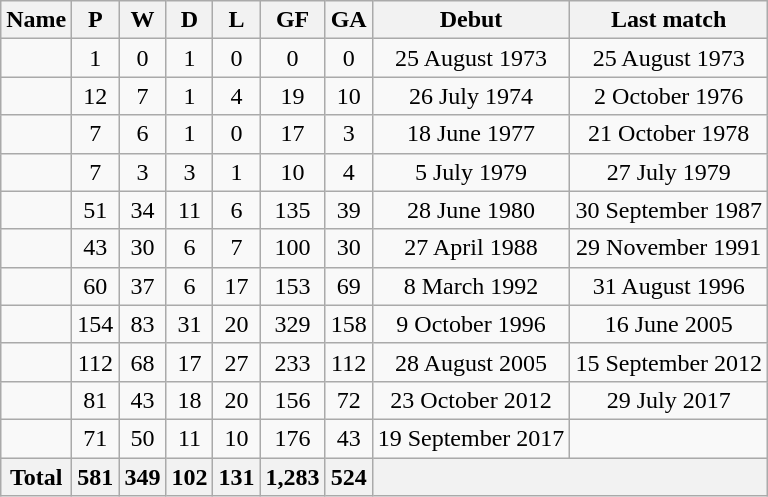<table class="wikitable sortable" style="text-align:center;">
<tr>
<th>Name</th>
<th>P</th>
<th>W</th>
<th>D</th>
<th>L</th>
<th>GF</th>
<th>GA</th>
<th>Debut</th>
<th>Last match</th>
</tr>
<tr>
<td style="text-align:left;"> </td>
<td>1</td>
<td>0</td>
<td>1</td>
<td>0</td>
<td>0</td>
<td>0</td>
<td>25 August 1973</td>
<td>25 August 1973</td>
</tr>
<tr>
<td style="text-align:left;"> </td>
<td>12</td>
<td>7</td>
<td>1</td>
<td>4</td>
<td>19</td>
<td>10</td>
<td>26 July 1974</td>
<td>2 October 1976</td>
</tr>
<tr>
<td style="text-align:left;"> </td>
<td>7</td>
<td>6</td>
<td>1</td>
<td>0</td>
<td>17</td>
<td>3</td>
<td>18 June 1977</td>
<td>21 October 1978</td>
</tr>
<tr>
<td style="text-align:left;"> </td>
<td>7</td>
<td>3</td>
<td>3</td>
<td>1</td>
<td>10</td>
<td>4</td>
<td>5 July 1979</td>
<td>27 July 1979</td>
</tr>
<tr>
<td style="text-align:left;"> </td>
<td>51</td>
<td>34</td>
<td>11</td>
<td>6</td>
<td>135</td>
<td>39</td>
<td>28 June 1980</td>
<td>30 September 1987</td>
</tr>
<tr>
<td style="text-align:left;"> </td>
<td>43</td>
<td>30</td>
<td>6</td>
<td>7</td>
<td>100</td>
<td>30</td>
<td>27 April 1988</td>
<td>29 November 1991</td>
</tr>
<tr>
<td style="text-align:left;"> </td>
<td>60</td>
<td>37</td>
<td>6</td>
<td>17</td>
<td>153</td>
<td>69</td>
<td>8 March 1992</td>
<td>31 August 1996</td>
</tr>
<tr>
<td style="text-align:left;"> </td>
<td>154</td>
<td>83</td>
<td>31</td>
<td>20</td>
<td>329</td>
<td>158</td>
<td>9 October 1996</td>
<td>16 June 2005</td>
</tr>
<tr>
<td style="text-align:left;"> </td>
<td>112</td>
<td>68</td>
<td>17</td>
<td>27</td>
<td>233</td>
<td>112</td>
<td>28 August 2005</td>
<td>15 September 2012</td>
</tr>
<tr>
<td style="text-align:left;"> </td>
<td>81</td>
<td>43</td>
<td>18</td>
<td>20</td>
<td>156</td>
<td>72</td>
<td>23 October 2012</td>
<td>29 July 2017</td>
</tr>
<tr>
<td style="text-align:left;"> <strong></strong></td>
<td>71</td>
<td>50</td>
<td>11</td>
<td>10</td>
<td>176</td>
<td>43</td>
<td>19 September 2017</td>
<td></td>
</tr>
<tr>
<th><strong>Total</strong></th>
<th><strong>581</strong></th>
<th><strong>349</strong></th>
<th><strong>102</strong></th>
<th><strong>131</strong></th>
<th><strong>1,283</strong></th>
<th><strong>524</strong></th>
<th colspan=2></th>
</tr>
</table>
